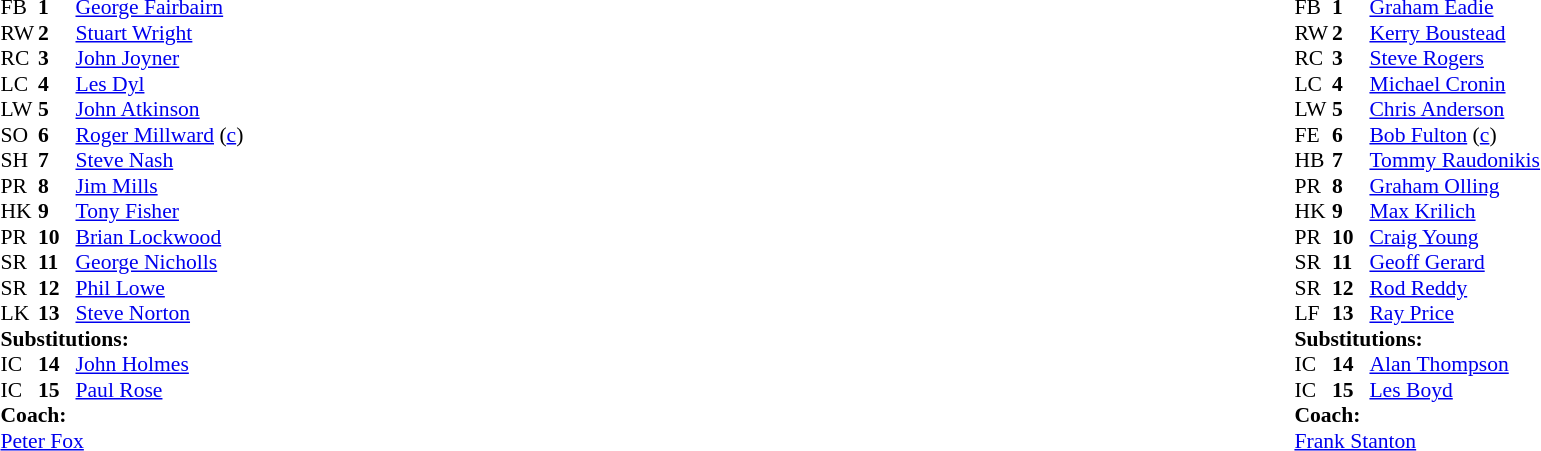<table width="100%">
<tr>
<td valign="top" width="50%"><br><table style="font-size: 90%" cellspacing="0" cellpadding="0">
<tr>
<th width="25"></th>
<th width="25"></th>
</tr>
<tr>
<td>FB</td>
<td><strong>1</strong></td>
<td><a href='#'>George Fairbairn</a></td>
</tr>
<tr>
<td>RW</td>
<td><strong>2</strong></td>
<td><a href='#'>Stuart Wright</a></td>
</tr>
<tr>
<td>RC</td>
<td><strong>3</strong></td>
<td><a href='#'>John Joyner</a></td>
</tr>
<tr>
<td>LC</td>
<td><strong>4</strong></td>
<td><a href='#'>Les Dyl</a></td>
</tr>
<tr>
<td>LW</td>
<td><strong>5</strong></td>
<td><a href='#'>John Atkinson</a></td>
</tr>
<tr>
<td>SO</td>
<td><strong>6</strong></td>
<td><a href='#'>Roger Millward</a> (<a href='#'>c</a>)</td>
</tr>
<tr>
<td>SH</td>
<td><strong>7</strong></td>
<td><a href='#'>Steve Nash</a></td>
</tr>
<tr>
<td>PR</td>
<td><strong>8</strong></td>
<td><a href='#'>Jim Mills</a></td>
</tr>
<tr>
<td>HK</td>
<td><strong>9</strong></td>
<td><a href='#'>Tony Fisher</a></td>
</tr>
<tr>
<td>PR</td>
<td><strong>10</strong></td>
<td><a href='#'>Brian Lockwood</a></td>
</tr>
<tr>
<td>SR</td>
<td><strong>11</strong></td>
<td><a href='#'>George Nicholls</a></td>
</tr>
<tr>
<td>SR</td>
<td><strong>12</strong></td>
<td><a href='#'>Phil Lowe</a></td>
</tr>
<tr>
<td>LK</td>
<td><strong>13</strong></td>
<td><a href='#'>Steve Norton</a></td>
</tr>
<tr>
<td colspan=3><strong>Substitutions:</strong></td>
</tr>
<tr>
<td>IC</td>
<td><strong>14</strong></td>
<td><a href='#'>John Holmes</a></td>
</tr>
<tr>
<td>IC</td>
<td><strong>15</strong></td>
<td><a href='#'>Paul Rose</a></td>
</tr>
<tr>
<td colspan=3><strong>Coach:</strong></td>
</tr>
<tr>
<td colspan="4"> <a href='#'>Peter Fox</a></td>
</tr>
</table>
</td>
<td valign="top" width="50%"><br><table style="font-size: 90%" cellspacing="0" cellpadding="0" align="center">
<tr>
<th width="25"></th>
<th width="25"></th>
</tr>
<tr>
<td>FB</td>
<td><strong>1</strong></td>
<td><a href='#'>Graham Eadie</a></td>
</tr>
<tr>
<td>RW</td>
<td><strong>2</strong></td>
<td><a href='#'>Kerry Boustead</a></td>
</tr>
<tr>
<td>RC</td>
<td><strong>3</strong></td>
<td><a href='#'>Steve Rogers</a></td>
</tr>
<tr>
<td>LC</td>
<td><strong>4</strong></td>
<td><a href='#'>Michael Cronin</a></td>
</tr>
<tr>
<td>LW</td>
<td><strong>5</strong></td>
<td><a href='#'>Chris Anderson</a></td>
</tr>
<tr>
<td>FE</td>
<td><strong>6</strong></td>
<td><a href='#'>Bob Fulton</a> (<a href='#'>c</a>)</td>
</tr>
<tr>
<td>HB</td>
<td><strong>7</strong></td>
<td><a href='#'>Tommy Raudonikis</a></td>
</tr>
<tr>
<td>PR</td>
<td><strong>8</strong></td>
<td><a href='#'>Graham Olling</a></td>
</tr>
<tr>
<td>HK</td>
<td><strong>9</strong></td>
<td><a href='#'>Max Krilich</a></td>
</tr>
<tr>
<td>PR</td>
<td><strong>10</strong></td>
<td><a href='#'>Craig Young</a></td>
</tr>
<tr>
<td>SR</td>
<td><strong>11</strong></td>
<td><a href='#'>Geoff Gerard</a></td>
</tr>
<tr>
<td>SR</td>
<td><strong>12</strong></td>
<td><a href='#'>Rod Reddy</a></td>
</tr>
<tr>
<td>LF</td>
<td><strong>13</strong></td>
<td><a href='#'>Ray Price</a></td>
</tr>
<tr>
<td colspan=3><strong>Substitutions:</strong></td>
</tr>
<tr>
<td>IC</td>
<td><strong>14</strong></td>
<td><a href='#'>Alan Thompson</a></td>
</tr>
<tr>
<td>IC</td>
<td><strong>15</strong></td>
<td><a href='#'>Les Boyd</a></td>
</tr>
<tr>
<td colspan=3><strong>Coach:</strong></td>
</tr>
<tr>
<td colspan="4"> <a href='#'>Frank Stanton</a></td>
</tr>
</table>
</td>
</tr>
</table>
